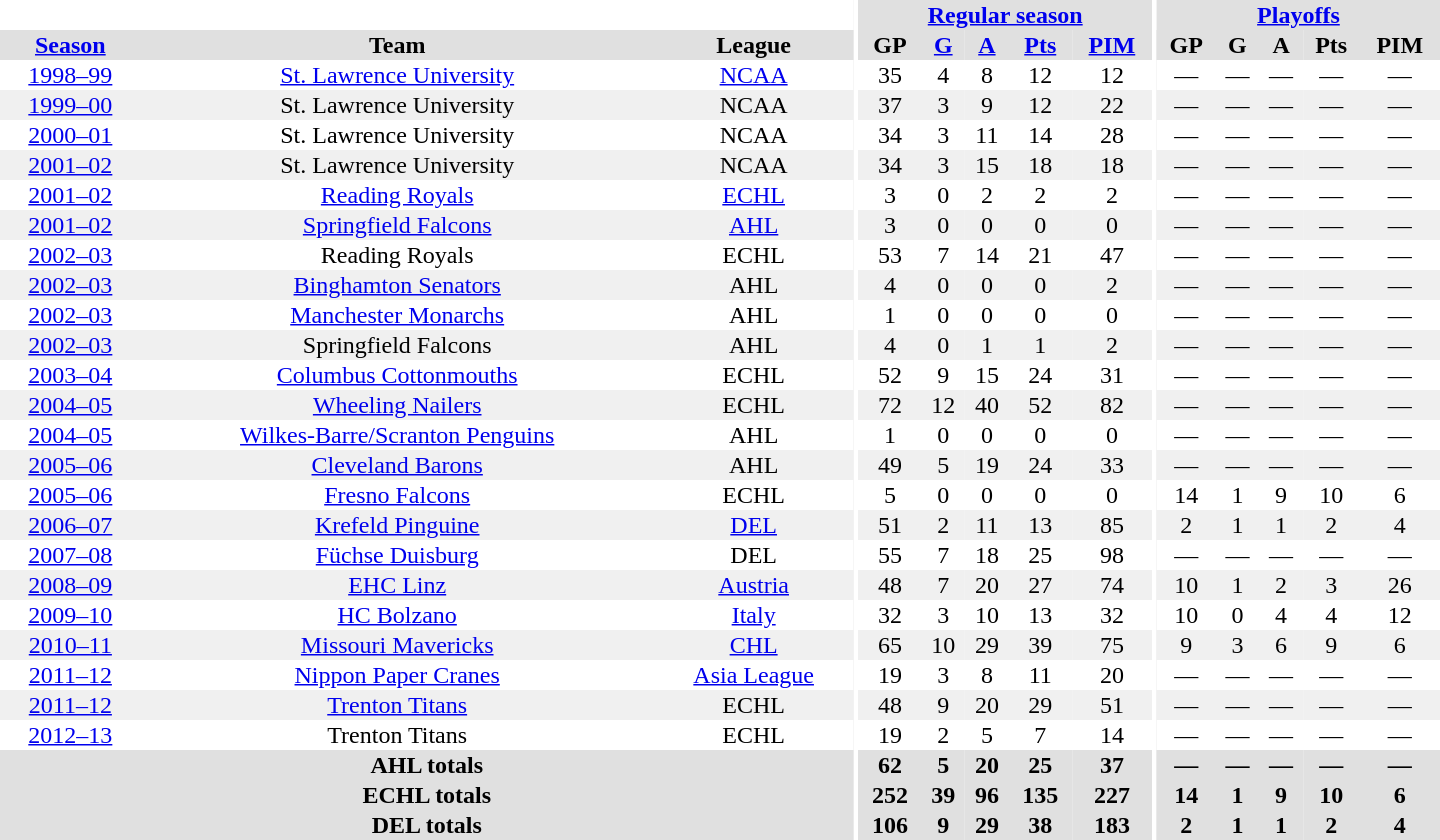<table border="0" cellpadding="1" cellspacing="0" style="text-align:center; width:60em">
<tr bgcolor="#e0e0e0">
<th colspan="3" bgcolor="#ffffff"></th>
<th rowspan="99" bgcolor="#ffffff"></th>
<th colspan="5"><a href='#'>Regular season</a></th>
<th rowspan="99" bgcolor="#ffffff"></th>
<th colspan="5"><a href='#'>Playoffs</a></th>
</tr>
<tr bgcolor="#e0e0e0">
<th><a href='#'>Season</a></th>
<th>Team</th>
<th>League</th>
<th>GP</th>
<th><a href='#'>G</a></th>
<th><a href='#'>A</a></th>
<th><a href='#'>Pts</a></th>
<th><a href='#'>PIM</a></th>
<th>GP</th>
<th>G</th>
<th>A</th>
<th>Pts</th>
<th>PIM</th>
</tr>
<tr>
<td><a href='#'>1998–99</a></td>
<td><a href='#'>St. Lawrence University</a></td>
<td><a href='#'>NCAA</a></td>
<td>35</td>
<td>4</td>
<td>8</td>
<td>12</td>
<td>12</td>
<td>—</td>
<td>—</td>
<td>—</td>
<td>—</td>
<td>—</td>
</tr>
<tr bgcolor="#f0f0f0">
<td><a href='#'>1999–00</a></td>
<td>St. Lawrence University</td>
<td>NCAA</td>
<td>37</td>
<td>3</td>
<td>9</td>
<td>12</td>
<td>22</td>
<td>—</td>
<td>—</td>
<td>—</td>
<td>—</td>
<td>—</td>
</tr>
<tr>
<td><a href='#'>2000–01</a></td>
<td>St. Lawrence University</td>
<td>NCAA</td>
<td>34</td>
<td>3</td>
<td>11</td>
<td>14</td>
<td>28</td>
<td>—</td>
<td>—</td>
<td>—</td>
<td>—</td>
<td>—</td>
</tr>
<tr bgcolor="#f0f0f0">
<td><a href='#'>2001–02</a></td>
<td>St. Lawrence University</td>
<td>NCAA</td>
<td>34</td>
<td>3</td>
<td>15</td>
<td>18</td>
<td>18</td>
<td>—</td>
<td>—</td>
<td>—</td>
<td>—</td>
<td>—</td>
</tr>
<tr>
<td><a href='#'>2001–02</a></td>
<td><a href='#'>Reading Royals</a></td>
<td><a href='#'>ECHL</a></td>
<td>3</td>
<td>0</td>
<td>2</td>
<td>2</td>
<td>2</td>
<td>—</td>
<td>—</td>
<td>—</td>
<td>—</td>
<td>—</td>
</tr>
<tr bgcolor="#f0f0f0">
<td><a href='#'>2001–02</a></td>
<td><a href='#'>Springfield Falcons</a></td>
<td><a href='#'>AHL</a></td>
<td>3</td>
<td>0</td>
<td>0</td>
<td>0</td>
<td>0</td>
<td>—</td>
<td>—</td>
<td>—</td>
<td>—</td>
<td>—</td>
</tr>
<tr>
<td><a href='#'>2002–03</a></td>
<td>Reading Royals</td>
<td>ECHL</td>
<td>53</td>
<td>7</td>
<td>14</td>
<td>21</td>
<td>47</td>
<td>—</td>
<td>—</td>
<td>—</td>
<td>—</td>
<td>—</td>
</tr>
<tr bgcolor="#f0f0f0">
<td><a href='#'>2002–03</a></td>
<td><a href='#'>Binghamton Senators</a></td>
<td>AHL</td>
<td>4</td>
<td>0</td>
<td>0</td>
<td>0</td>
<td>2</td>
<td>—</td>
<td>—</td>
<td>—</td>
<td>—</td>
<td>—</td>
</tr>
<tr>
<td><a href='#'>2002–03</a></td>
<td><a href='#'>Manchester Monarchs</a></td>
<td>AHL</td>
<td>1</td>
<td>0</td>
<td>0</td>
<td>0</td>
<td>0</td>
<td>—</td>
<td>—</td>
<td>—</td>
<td>—</td>
<td>—</td>
</tr>
<tr bgcolor="#f0f0f0">
<td><a href='#'>2002–03</a></td>
<td>Springfield Falcons</td>
<td>AHL</td>
<td>4</td>
<td>0</td>
<td>1</td>
<td>1</td>
<td>2</td>
<td>—</td>
<td>—</td>
<td>—</td>
<td>—</td>
<td>—</td>
</tr>
<tr>
<td><a href='#'>2003–04</a></td>
<td><a href='#'>Columbus Cottonmouths</a></td>
<td>ECHL</td>
<td>52</td>
<td>9</td>
<td>15</td>
<td>24</td>
<td>31</td>
<td>—</td>
<td>—</td>
<td>—</td>
<td>—</td>
<td>—</td>
</tr>
<tr bgcolor="#f0f0f0">
<td><a href='#'>2004–05</a></td>
<td><a href='#'>Wheeling Nailers</a></td>
<td>ECHL</td>
<td>72</td>
<td>12</td>
<td>40</td>
<td>52</td>
<td>82</td>
<td>—</td>
<td>—</td>
<td>—</td>
<td>—</td>
<td>—</td>
</tr>
<tr>
<td><a href='#'>2004–05</a></td>
<td><a href='#'>Wilkes-Barre/Scranton Penguins</a></td>
<td>AHL</td>
<td>1</td>
<td>0</td>
<td>0</td>
<td>0</td>
<td>0</td>
<td>—</td>
<td>—</td>
<td>—</td>
<td>—</td>
<td>—</td>
</tr>
<tr bgcolor="#f0f0f0">
<td><a href='#'>2005–06</a></td>
<td><a href='#'>Cleveland Barons</a></td>
<td>AHL</td>
<td>49</td>
<td>5</td>
<td>19</td>
<td>24</td>
<td>33</td>
<td>—</td>
<td>—</td>
<td>—</td>
<td>—</td>
<td>—</td>
</tr>
<tr>
<td><a href='#'>2005–06</a></td>
<td><a href='#'>Fresno Falcons</a></td>
<td>ECHL</td>
<td>5</td>
<td>0</td>
<td>0</td>
<td>0</td>
<td>0</td>
<td>14</td>
<td>1</td>
<td>9</td>
<td>10</td>
<td>6</td>
</tr>
<tr bgcolor="#f0f0f0">
<td><a href='#'>2006–07</a></td>
<td><a href='#'>Krefeld Pinguine</a></td>
<td><a href='#'>DEL</a></td>
<td>51</td>
<td>2</td>
<td>11</td>
<td>13</td>
<td>85</td>
<td>2</td>
<td>1</td>
<td>1</td>
<td>2</td>
<td>4</td>
</tr>
<tr>
<td><a href='#'>2007–08</a></td>
<td><a href='#'>Füchse Duisburg</a></td>
<td>DEL</td>
<td>55</td>
<td>7</td>
<td>18</td>
<td>25</td>
<td>98</td>
<td>—</td>
<td>—</td>
<td>—</td>
<td>—</td>
<td>—</td>
</tr>
<tr bgcolor="#f0f0f0">
<td><a href='#'>2008–09</a></td>
<td><a href='#'>EHC Linz</a></td>
<td><a href='#'>Austria</a></td>
<td>48</td>
<td>7</td>
<td>20</td>
<td>27</td>
<td>74</td>
<td>10</td>
<td>1</td>
<td>2</td>
<td>3</td>
<td>26</td>
</tr>
<tr>
<td><a href='#'>2009–10</a></td>
<td><a href='#'>HC Bolzano</a></td>
<td><a href='#'>Italy</a></td>
<td>32</td>
<td>3</td>
<td>10</td>
<td>13</td>
<td>32</td>
<td>10</td>
<td>0</td>
<td>4</td>
<td>4</td>
<td>12</td>
</tr>
<tr bgcolor="#f0f0f0">
<td><a href='#'>2010–11</a></td>
<td><a href='#'>Missouri Mavericks</a></td>
<td><a href='#'>CHL</a></td>
<td>65</td>
<td>10</td>
<td>29</td>
<td>39</td>
<td>75</td>
<td>9</td>
<td>3</td>
<td>6</td>
<td>9</td>
<td>6</td>
</tr>
<tr>
<td><a href='#'>2011–12</a></td>
<td><a href='#'>Nippon Paper Cranes</a></td>
<td><a href='#'>Asia League</a></td>
<td>19</td>
<td>3</td>
<td>8</td>
<td>11</td>
<td>20</td>
<td>—</td>
<td>—</td>
<td>—</td>
<td>—</td>
<td>—</td>
</tr>
<tr bgcolor="#f0f0f0">
<td><a href='#'>2011–12</a></td>
<td><a href='#'>Trenton Titans</a></td>
<td>ECHL</td>
<td>48</td>
<td>9</td>
<td>20</td>
<td>29</td>
<td>51</td>
<td>—</td>
<td>—</td>
<td>—</td>
<td>—</td>
<td>—</td>
</tr>
<tr>
<td><a href='#'>2012–13</a></td>
<td>Trenton Titans</td>
<td>ECHL</td>
<td>19</td>
<td>2</td>
<td>5</td>
<td>7</td>
<td>14</td>
<td>—</td>
<td>—</td>
<td>—</td>
<td>—</td>
<td>—</td>
</tr>
<tr>
</tr>
<tr ALIGN="center" bgcolor="#e0e0e0">
<th colspan="3">AHL totals</th>
<th ALIGN="center">62</th>
<th ALIGN="center">5</th>
<th ALIGN="center">20</th>
<th ALIGN="center">25</th>
<th ALIGN="center">37</th>
<th ALIGN="center">—</th>
<th ALIGN="center">—</th>
<th ALIGN="center">—</th>
<th ALIGN="center">—</th>
<th ALIGN="center">—</th>
</tr>
<tr>
</tr>
<tr ALIGN="center" bgcolor="#e0e0e0">
<th colspan="3">ECHL totals</th>
<th ALIGN="center">252</th>
<th ALIGN="center">39</th>
<th ALIGN="center">96</th>
<th ALIGN="center">135</th>
<th ALIGN="center">227</th>
<th ALIGN="center">14</th>
<th ALIGN="center">1</th>
<th ALIGN="center">9</th>
<th ALIGN="center">10</th>
<th ALIGN="center">6</th>
</tr>
<tr>
</tr>
<tr ALIGN="center" bgcolor="#e0e0e0">
<th colspan="3">DEL totals</th>
<th ALIGN="center">106</th>
<th ALIGN="center">9</th>
<th ALIGN="center">29</th>
<th ALIGN="center">38</th>
<th ALIGN="center">183</th>
<th ALIGN="center">2</th>
<th ALIGN="center">1</th>
<th ALIGN="center">1</th>
<th ALIGN="center">2</th>
<th ALIGN="center">4</th>
</tr>
</table>
